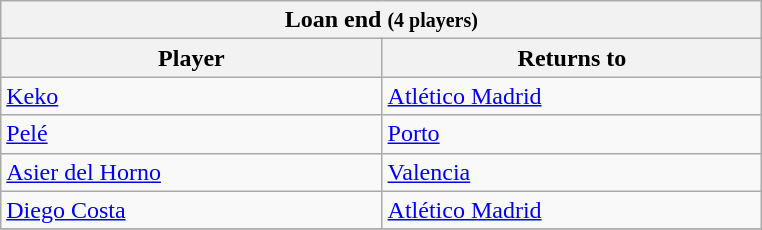<table class="wikitable collapsible collapsed">
<tr>
<th colspan="2" width="500"> <strong>Loan end</strong> <small>(4 players)</small></th>
</tr>
<tr>
<th>Player</th>
<th>Returns to</th>
</tr>
<tr>
<td> <a href='#'>Keko</a></td>
<td> <a href='#'>Atlético Madrid</a></td>
</tr>
<tr>
<td> <a href='#'>Pelé</a></td>
<td> <a href='#'>Porto</a></td>
</tr>
<tr>
<td> <a href='#'>Asier del Horno</a></td>
<td> <a href='#'>Valencia</a></td>
</tr>
<tr>
<td> <a href='#'>Diego Costa</a></td>
<td> <a href='#'>Atlético Madrid</a></td>
</tr>
<tr>
</tr>
</table>
